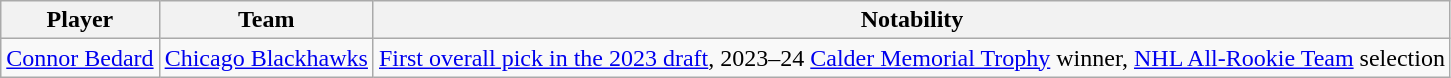<table class="wikitable">
<tr>
<th>Player</th>
<th>Team</th>
<th>Notability</th>
</tr>
<tr>
<td><a href='#'>Connor Bedard</a></td>
<td><a href='#'>Chicago Blackhawks</a></td>
<td><a href='#'>First overall pick in the 2023 draft</a>, 2023–24 <a href='#'>Calder Memorial Trophy</a> winner, <a href='#'>NHL All-Rookie Team</a> selection</td>
</tr>
</table>
